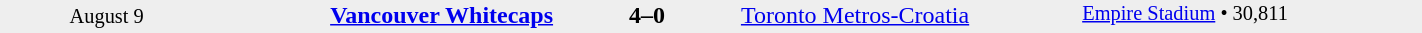<table cellspacing="0" style="width: 75%; background: #eeeeee">
<tr>
<td style=font-size:85% align=center rowspan=3 width=15%>August 9</td>
<td width=24% align=right><strong><a href='#'>Vancouver Whitecaps</a></strong></td>
<td align=center width=13%><strong>4–0</strong></td>
<td width=24%><a href='#'>Toronto Metros-Croatia</a></td>
<td style=font-size:85% rowspan=3 valign=top><a href='#'>Empire Stadium</a> • 30,811</td>
</tr>
<tr style=font-size:85%>
<td align=right valign=top></td>
<td valign=top></td>
<td align=left valign=top></td>
</tr>
</table>
